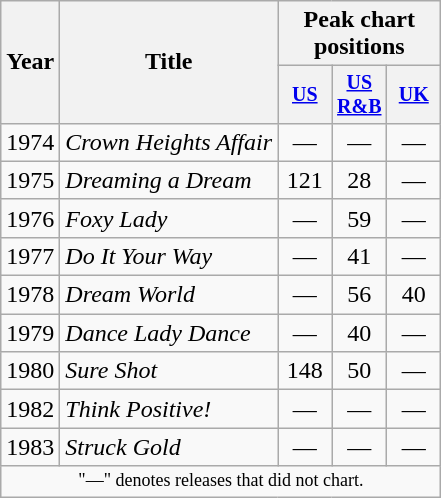<table class=wikitable>
<tr>
<th rowspan="2">Year</th>
<th rowspan="2">Title</th>
<th colspan="3">Peak chart positions</th>
</tr>
<tr style="font-size:smaller;">
<th style="width:30px;"><a href='#'>US</a><br></th>
<th style="width:30px;"><a href='#'>US<br>R&B</a><br></th>
<th style="width:30px;"><a href='#'>UK</a><br></th>
</tr>
<tr>
<td>1974</td>
<td><em>Crown Heights Affair</em></td>
<td align=center>—</td>
<td align=center>—</td>
<td align=center>—</td>
</tr>
<tr>
<td>1975</td>
<td><em>Dreaming a Dream</em></td>
<td align=center>121</td>
<td align=center>28</td>
<td align=center>—</td>
</tr>
<tr>
<td>1976</td>
<td><em>Foxy Lady</em></td>
<td align=center>—</td>
<td align=center>59</td>
<td align=center>—</td>
</tr>
<tr>
<td>1977</td>
<td><em>Do It Your Way</em></td>
<td align=center>—</td>
<td align=center>41</td>
<td align=center>—</td>
</tr>
<tr>
<td>1978</td>
<td><em>Dream World</em></td>
<td align=center>—</td>
<td align=center>56</td>
<td align=center>40</td>
</tr>
<tr>
<td>1979</td>
<td><em>Dance Lady Dance</em></td>
<td align=center>—</td>
<td align=center>40</td>
<td align=center>—</td>
</tr>
<tr>
<td>1980</td>
<td><em>Sure Shot</em></td>
<td align=center>148</td>
<td align=center>50</td>
<td align=center>—</td>
</tr>
<tr>
<td>1982</td>
<td><em>Think Positive!</em></td>
<td align=center>—</td>
<td align=center>—</td>
<td align=center>—</td>
</tr>
<tr>
<td>1983</td>
<td><em>Struck Gold</em></td>
<td align=center>—</td>
<td align=center>—</td>
<td align=center>—</td>
</tr>
<tr>
<td colspan="5" style="text-align:center; font-size:9pt;">"—" denotes releases that did not chart.</td>
</tr>
</table>
